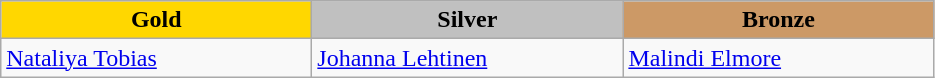<table class="wikitable" style="text-align:left">
<tr align="center">
<td width=200 bgcolor=gold><strong>Gold</strong></td>
<td width=200 bgcolor=silver><strong>Silver</strong></td>
<td width=200 bgcolor=CC9966><strong>Bronze</strong></td>
</tr>
<tr>
<td><a href='#'>Nataliya Tobias</a><br><em></em></td>
<td><a href='#'>Johanna Lehtinen</a><br><em></em></td>
<td><a href='#'>Malindi Elmore</a><br><em></em></td>
</tr>
</table>
